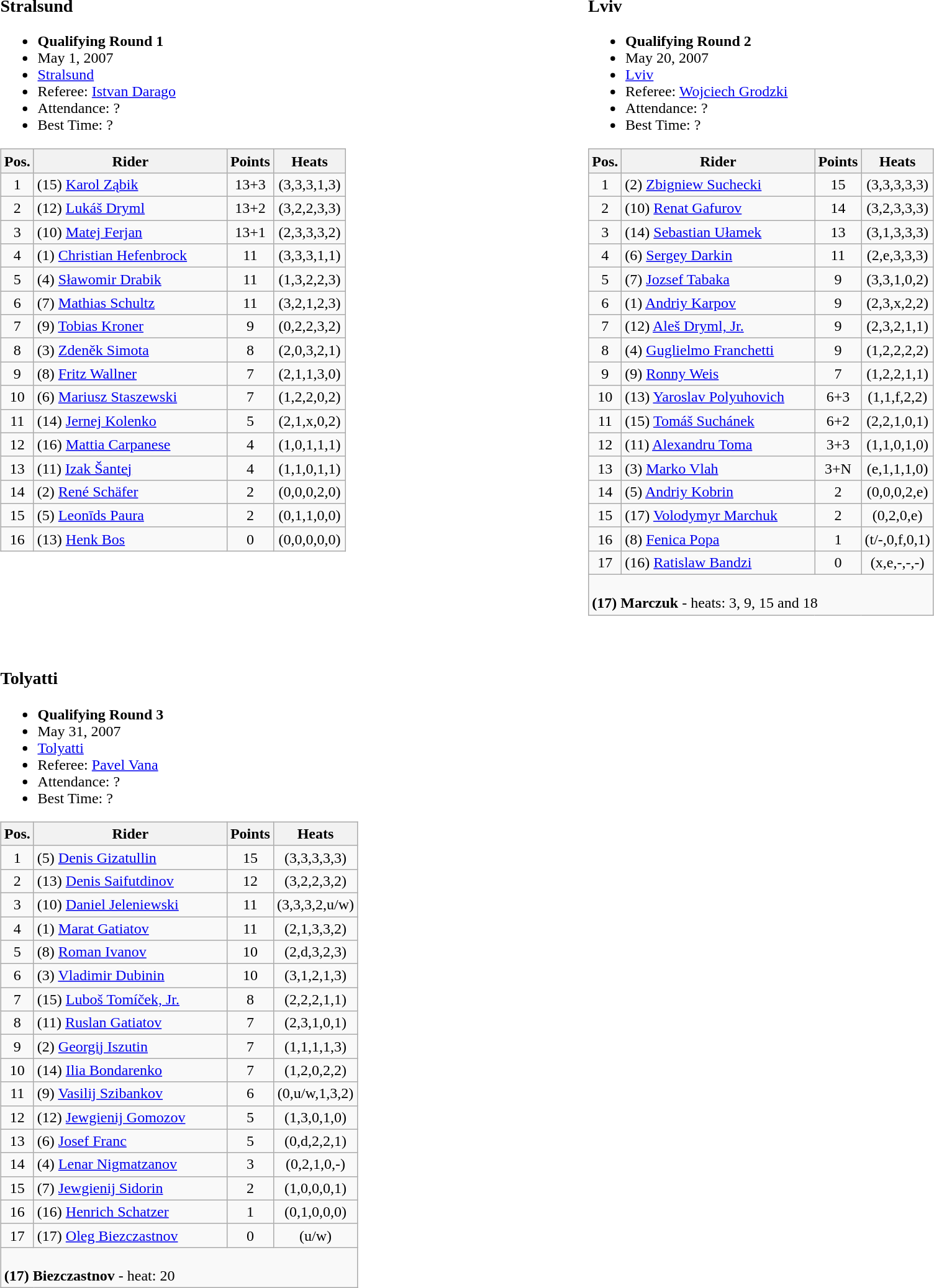<table width=100%>
<tr>
<td width=50% valign=top><br><h3>Stralsund</h3><ul><li><strong>Qualifying Round 1</strong></li><li>May 1, 2007</li><li> <a href='#'>Stralsund</a></li><li>Referee:  <a href='#'>Istvan Darago</a></li><li>Attendance: ?</li><li>Best Time: ?</li></ul><table class=wikitable>
<tr>
<th width=25px>Pos.</th>
<th width=200px>Rider</th>
<th width=40px>Points</th>
<th width=70px>Heats</th>
</tr>
<tr align=center >
<td>1</td>
<td align=left> (15) <a href='#'>Karol Ząbik</a></td>
<td>13+3</td>
<td>(3,3,3,1,3)</td>
</tr>
<tr align=center >
<td>2</td>
<td align=left> (12) <a href='#'>Lukáš Dryml</a></td>
<td>13+2</td>
<td>(3,2,2,3,3)</td>
</tr>
<tr align=center >
<td>3</td>
<td align=left> (10) <a href='#'>Matej Ferjan</a></td>
<td>13+1</td>
<td>(2,3,3,3,2)</td>
</tr>
<tr align=center >
<td>4</td>
<td align=left> (1) <a href='#'>Christian Hefenbrock</a></td>
<td>11</td>
<td>(3,3,3,1,1)</td>
</tr>
<tr align=center >
<td>5</td>
<td align=left> (4) <a href='#'>Sławomir Drabik</a></td>
<td>11</td>
<td>(1,3,2,2,3)</td>
</tr>
<tr align=center >
<td>6</td>
<td align=left> (7) <a href='#'>Mathias Schultz</a></td>
<td>11</td>
<td>(3,2,1,2,3)</td>
</tr>
<tr align=center >
<td>7</td>
<td align=left> (9) <a href='#'>Tobias Kroner</a></td>
<td>9</td>
<td>(0,2,2,3,2)</td>
</tr>
<tr align=center >
<td>8</td>
<td align=left> (3) <a href='#'>Zdeněk Simota</a></td>
<td>8</td>
<td>(2,0,3,2,1)</td>
</tr>
<tr align=center >
<td>9</td>
<td align=left> (8) <a href='#'>Fritz Wallner</a></td>
<td>7</td>
<td>(2,1,1,3,0)</td>
</tr>
<tr align=center >
<td>10</td>
<td align=left> (6) <a href='#'>Mariusz Staszewski</a></td>
<td>7</td>
<td>(1,2,2,0,2)</td>
</tr>
<tr align=center >
<td>11</td>
<td align=left> (14) <a href='#'>Jernej Kolenko</a></td>
<td>5</td>
<td>(2,1,x,0,2)</td>
</tr>
<tr align=center>
<td>12</td>
<td align=left> (16) <a href='#'>Mattia Carpanese</a></td>
<td>4</td>
<td>(1,0,1,1,1)</td>
</tr>
<tr align=center>
<td>13</td>
<td align=left> (11) <a href='#'>Izak Šantej</a></td>
<td>4</td>
<td>(1,1,0,1,1)</td>
</tr>
<tr align=center>
<td>14</td>
<td align=left> (2) <a href='#'>René Schäfer</a></td>
<td>2</td>
<td>(0,0,0,2,0)</td>
</tr>
<tr align=center>
<td>15</td>
<td align=left> (5) <a href='#'>Leonīds Paura</a></td>
<td>2</td>
<td>(0,1,1,0,0)</td>
</tr>
<tr align=center>
<td>16</td>
<td align=left> (13) <a href='#'>Henk Bos</a></td>
<td>0</td>
<td>(0,0,0,0,0)</td>
</tr>
</table>
</td>
<td width=50% valign=top><br><h3>Lviv</h3><ul><li><strong>Qualifying Round 2</strong></li><li>May 20, 2007</li><li> <a href='#'>Lviv</a></li><li>Referee:  <a href='#'>Wojciech Grodzki</a></li><li>Attendance: ?</li><li>Best Time: ?</li></ul><table class=wikitable>
<tr>
<th width=25px>Pos.</th>
<th width=200px>Rider</th>
<th width=40px>Points</th>
<th width=70px>Heats</th>
</tr>
<tr align=center >
<td>1</td>
<td align=left> (2) <a href='#'>Zbigniew Suchecki</a></td>
<td>15</td>
<td>(3,3,3,3,3)</td>
</tr>
<tr align=center >
<td>2</td>
<td align=left> (10) <a href='#'>Renat Gafurov</a></td>
<td>14</td>
<td>(3,2,3,3,3)</td>
</tr>
<tr align=center >
<td>3</td>
<td align=left> (14) <a href='#'>Sebastian Ułamek</a></td>
<td>13</td>
<td>(3,1,3,3,3)</td>
</tr>
<tr align=center >
<td>4</td>
<td align=left> (6) <a href='#'>Sergey Darkin</a></td>
<td>11</td>
<td>(2,e,3,3,3)</td>
</tr>
<tr align=center >
<td>5</td>
<td align=left> (7) <a href='#'>Jozsef Tabaka</a></td>
<td>9</td>
<td>(3,3,1,0,2)</td>
</tr>
<tr align=center >
<td>6</td>
<td align=left> (1) <a href='#'>Andriy Karpov</a></td>
<td>9</td>
<td>(2,3,x,2,2)</td>
</tr>
<tr align=center >
<td>7</td>
<td align=left> (12) <a href='#'>Aleš Dryml, Jr.</a></td>
<td>9</td>
<td>(2,3,2,1,1)</td>
</tr>
<tr align=center >
<td>8</td>
<td align=left> (4) <a href='#'>Guglielmo Franchetti</a></td>
<td>9</td>
<td>(1,2,2,2,2)</td>
</tr>
<tr align=center >
<td>9</td>
<td align=left> (9) <a href='#'>Ronny Weis</a></td>
<td>7</td>
<td>(1,2,2,1,1)</td>
</tr>
<tr align=center >
<td>10</td>
<td align=left> (13) <a href='#'>Yaroslav Polyuhovich</a></td>
<td>6+3</td>
<td>(1,1,f,2,2)</td>
</tr>
<tr align=center >
<td>11</td>
<td align=left> (15) <a href='#'>Tomáš Suchánek</a></td>
<td>6+2</td>
<td>(2,2,1,0,1)</td>
</tr>
<tr align=center >
<td>12</td>
<td align=left> (11) <a href='#'>Alexandru Toma</a></td>
<td>3+3</td>
<td>(1,1,0,1,0)</td>
</tr>
<tr align=center>
<td>13</td>
<td align=left> (3) <a href='#'>Marko Vlah</a></td>
<td>3+N</td>
<td>(e,1,1,1,0)</td>
</tr>
<tr align=center>
<td>14</td>
<td align=left> (5) <a href='#'>Andriy Kobrin</a></td>
<td>2</td>
<td>(0,0,0,2,e)</td>
</tr>
<tr align=center>
<td>15</td>
<td align=left> (17) <a href='#'>Volodymyr Marchuk</a></td>
<td>2</td>
<td>(0,2,0,e)</td>
</tr>
<tr align=center>
<td>16</td>
<td align=left> (8) <a href='#'>Fenica Popa</a></td>
<td>1</td>
<td>(t/-,0,f,0,1)</td>
</tr>
<tr align=center>
<td>17</td>
<td align=left> (16) <a href='#'>Ratislaw Bandzi</a></td>
<td>0</td>
<td>(x,e,-,-,-)</td>
</tr>
<tr>
<td colspan=4><br><strong>(17) Marczuk</strong> - heats: 3, 9, 15 and 18</td>
</tr>
</table>
</td>
</tr>
<tr>
<td><br><h3>Tolyatti</h3><ul><li><strong>Qualifying Round 3</strong></li><li>May 31, 2007</li><li> <a href='#'>Tolyatti</a></li><li>Referee:  <a href='#'>Pavel Vana</a></li><li>Attendance: ?</li><li>Best Time: ?</li></ul><table class=wikitable>
<tr>
<th width=25px>Pos.</th>
<th width=200px>Rider</th>
<th width=40px>Points</th>
<th width=70px>Heats</th>
</tr>
<tr align=center >
<td>1</td>
<td align=left> (5) <a href='#'>Denis Gizatullin</a></td>
<td>15</td>
<td>(3,3,3,3,3)</td>
</tr>
<tr align=center >
<td>2</td>
<td align=left> (13) <a href='#'>Denis Saifutdinov</a></td>
<td>12</td>
<td>(3,2,2,3,2)</td>
</tr>
<tr align=center >
<td>3</td>
<td align=left> (10) <a href='#'>Daniel Jeleniewski</a></td>
<td>11</td>
<td>(3,3,3,2,u/w)</td>
</tr>
<tr align=center >
<td>4</td>
<td align=left> (1) <a href='#'>Marat Gatiatov</a></td>
<td>11</td>
<td>(2,1,3,3,2)</td>
</tr>
<tr align=center >
<td>5</td>
<td align=left> (8) <a href='#'>Roman Ivanov</a></td>
<td>10</td>
<td>(2,d,3,2,3)</td>
</tr>
<tr align=center >
<td>6</td>
<td align=left> (3) <a href='#'>Vladimir Dubinin</a></td>
<td>10</td>
<td>(3,1,2,1,3)</td>
</tr>
<tr align=center >
<td>7</td>
<td align=left> (15) <a href='#'>Luboš Tomíček, Jr.</a></td>
<td>8</td>
<td>(2,2,2,1,1)</td>
</tr>
<tr align=center >
<td>8</td>
<td align=left> (11) <a href='#'>Ruslan Gatiatov</a></td>
<td>7</td>
<td>(2,3,1,0,1)</td>
</tr>
<tr align=center >
<td>9</td>
<td align=left> (2) <a href='#'>Georgij Iszutin</a></td>
<td>7</td>
<td>(1,1,1,1,3)</td>
</tr>
<tr align=center >
<td>10</td>
<td align=left> (14) <a href='#'>Ilia Bondarenko</a></td>
<td>7</td>
<td>(1,2,0,2,2)</td>
</tr>
<tr align=center >
<td>11</td>
<td align=left> (9) <a href='#'>Vasilij Szibankov</a></td>
<td>6</td>
<td>(0,u/w,1,3,2)</td>
</tr>
<tr align=center>
<td>12</td>
<td align=left> (12) <a href='#'>Jewgienij Gomozov</a></td>
<td>5</td>
<td>(1,3,0,1,0)</td>
</tr>
<tr align=center>
<td>13</td>
<td align=left> (6) <a href='#'>Josef Franc</a></td>
<td>5</td>
<td>(0,d,2,2,1)</td>
</tr>
<tr align=center>
<td>14</td>
<td align=left> (4) <a href='#'>Lenar Nigmatzanov</a></td>
<td>3</td>
<td>(0,2,1,0,-)</td>
</tr>
<tr align=center>
<td>15</td>
<td align=left> (7) <a href='#'>Jewgienij Sidorin</a></td>
<td>2</td>
<td>(1,0,0,0,1)</td>
</tr>
<tr align=center>
<td>16</td>
<td align=left> (16) <a href='#'>Henrich Schatzer</a></td>
<td>1</td>
<td>(0,1,0,0,0)</td>
</tr>
<tr align=center>
<td>17</td>
<td align=left> (17) <a href='#'>Oleg Biezczastnov</a></td>
<td>0</td>
<td>(u/w)</td>
</tr>
<tr>
<td colspan=4><br><strong>(17) Biezczastnov</strong> - heat: 20</td>
</tr>
</table>
</td>
<td></td>
</tr>
</table>
